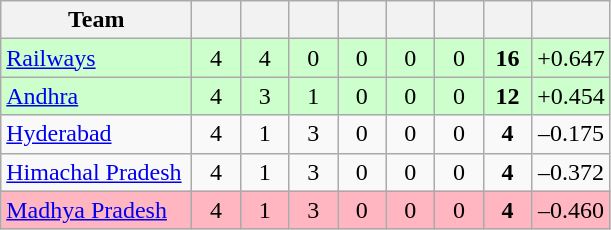<table class="wikitable" style="text-align:center">
<tr>
<th style="width:120px">Team</th>
<th style="width:25px"></th>
<th style="width:25px"></th>
<th style="width:25px"></th>
<th style="width:25px"></th>
<th style="width:25px"></th>
<th style="width:25px"></th>
<th style="width:25px"></th>
<th style="width:40px;"></th>
</tr>
<tr style="background:#cfc;">
<td style="text-align:left"><a href='#'>Railways</a></td>
<td>4</td>
<td>4</td>
<td>0</td>
<td>0</td>
<td>0</td>
<td>0</td>
<td><strong>16</strong></td>
<td>+0.647</td>
</tr>
<tr style="background:#cfc;">
<td style="text-align:left"><a href='#'>Andhra</a></td>
<td>4</td>
<td>3</td>
<td>1</td>
<td>0</td>
<td>0</td>
<td>0</td>
<td><strong>12</strong></td>
<td>+0.454</td>
</tr>
<tr>
<td style="text-align:left"><a href='#'>Hyderabad</a></td>
<td>4</td>
<td>1</td>
<td>3</td>
<td>0</td>
<td>0</td>
<td>0</td>
<td><strong>4</strong></td>
<td>–0.175</td>
</tr>
<tr>
<td style="text-align:left"><a href='#'>Himachal Pradesh</a></td>
<td>4</td>
<td>1</td>
<td>3</td>
<td>0</td>
<td>0</td>
<td>0</td>
<td><strong>4</strong></td>
<td>–0.372</td>
</tr>
<tr style="background:lightpink;">
<td style="text-align:left"><a href='#'>Madhya Pradesh</a></td>
<td>4</td>
<td>1</td>
<td>3</td>
<td>0</td>
<td>0</td>
<td>0</td>
<td><strong>4</strong></td>
<td>–0.460</td>
</tr>
</table>
